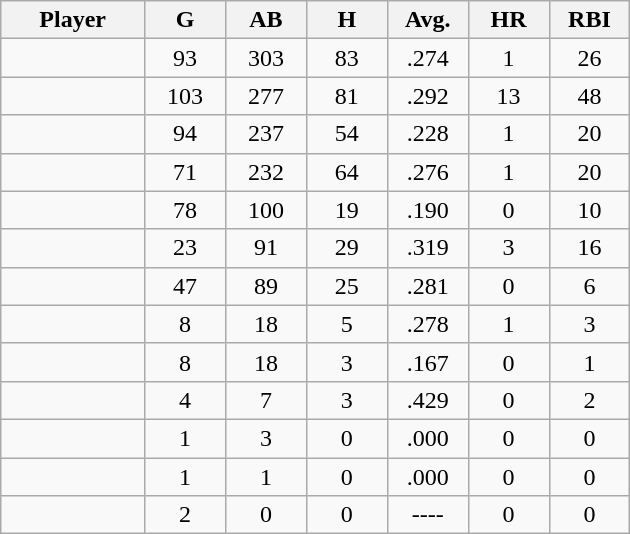<table class="wikitable sortable">
<tr>
<th bgcolor="#DDDDFF" width="16%">Player</th>
<th bgcolor="#DDDDFF" width="9%">G</th>
<th bgcolor="#DDDDFF" width="9%">AB</th>
<th bgcolor="#DDDDFF" width="9%">H</th>
<th bgcolor="#DDDDFF" width="9%">Avg.</th>
<th bgcolor="#DDDDFF" width="9%">HR</th>
<th bgcolor="#DDDDFF" width="9%">RBI</th>
</tr>
<tr align="center">
<td></td>
<td>93</td>
<td>303</td>
<td>83</td>
<td>.274</td>
<td>1</td>
<td>26</td>
</tr>
<tr align="center">
<td></td>
<td>103</td>
<td>277</td>
<td>81</td>
<td>.292</td>
<td>13</td>
<td>48</td>
</tr>
<tr align="center">
<td></td>
<td>94</td>
<td>237</td>
<td>54</td>
<td>.228</td>
<td>1</td>
<td>20</td>
</tr>
<tr align="center">
<td></td>
<td>71</td>
<td>232</td>
<td>64</td>
<td>.276</td>
<td>1</td>
<td>20</td>
</tr>
<tr align="center">
<td></td>
<td>78</td>
<td>100</td>
<td>19</td>
<td>.190</td>
<td>0</td>
<td>10</td>
</tr>
<tr align="center">
<td></td>
<td>23</td>
<td>91</td>
<td>29</td>
<td>.319</td>
<td>3</td>
<td>16</td>
</tr>
<tr align=center>
<td></td>
<td>47</td>
<td>89</td>
<td>25</td>
<td>.281</td>
<td>0</td>
<td>6</td>
</tr>
<tr align="center">
<td></td>
<td>8</td>
<td>18</td>
<td>5</td>
<td>.278</td>
<td>1</td>
<td>3</td>
</tr>
<tr align="center">
<td></td>
<td>8</td>
<td>18</td>
<td>3</td>
<td>.167</td>
<td>0</td>
<td>1</td>
</tr>
<tr align="center">
<td></td>
<td>4</td>
<td>7</td>
<td>3</td>
<td>.429</td>
<td>0</td>
<td>2</td>
</tr>
<tr align="center">
<td></td>
<td>1</td>
<td>3</td>
<td>0</td>
<td>.000</td>
<td>0</td>
<td>0</td>
</tr>
<tr align="center">
<td></td>
<td>1</td>
<td>1</td>
<td>0</td>
<td>.000</td>
<td>0</td>
<td>0</td>
</tr>
<tr align="center">
<td></td>
<td>2</td>
<td>0</td>
<td>0</td>
<td>----</td>
<td>0</td>
<td>0</td>
</tr>
</table>
